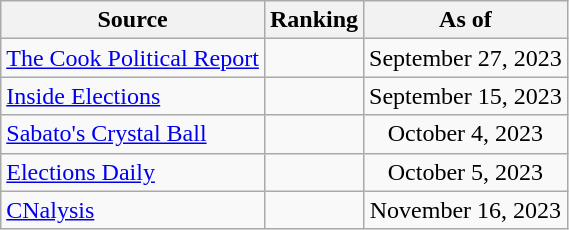<table class="wikitable" style="text-align:center">
<tr>
<th>Source</th>
<th>Ranking</th>
<th>As of</th>
</tr>
<tr>
<td align=left><a href='#'>The Cook Political Report</a></td>
<td></td>
<td>September 27, 2023</td>
</tr>
<tr>
<td align=left><a href='#'>Inside Elections</a></td>
<td></td>
<td>September 15, 2023</td>
</tr>
<tr>
<td align=left><a href='#'>Sabato's Crystal Ball</a></td>
<td></td>
<td>October 4, 2023</td>
</tr>
<tr>
<td align=left><a href='#'>Elections Daily</a></td>
<td></td>
<td>October 5, 2023</td>
</tr>
<tr>
<td align=left><a href='#'>CNalysis</a></td>
<td></td>
<td>November 16, 2023</td>
</tr>
</table>
